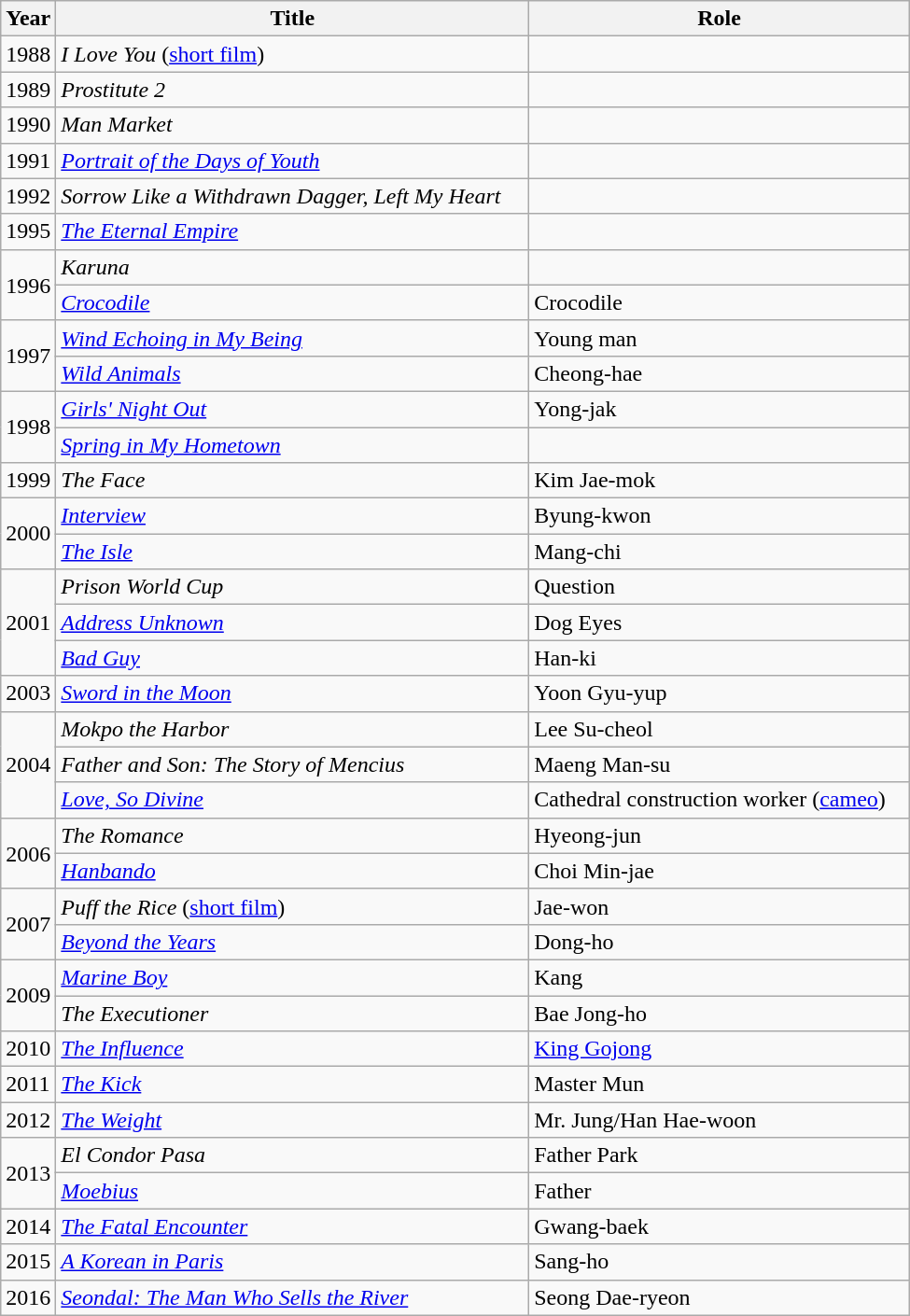<table class="wikitable" style="width:650px">
<tr>
<th width=10>Year</th>
<th>Title</th>
<th>Role</th>
</tr>
<tr>
<td>1988</td>
<td><em>I Love You</em> (<a href='#'>short film</a>)</td>
<td></td>
</tr>
<tr>
<td>1989</td>
<td><em>Prostitute 2</em></td>
<td></td>
</tr>
<tr>
<td>1990</td>
<td><em>Man Market</em></td>
<td></td>
</tr>
<tr>
<td>1991</td>
<td><em><a href='#'>Portrait of the Days of Youth</a></em></td>
<td></td>
</tr>
<tr>
<td>1992</td>
<td><em>Sorrow Like a Withdrawn Dagger, Left My Heart</em></td>
<td></td>
</tr>
<tr>
<td>1995</td>
<td><em><a href='#'>The Eternal Empire</a></em></td>
<td></td>
</tr>
<tr>
<td rowspan=2>1996</td>
<td><em>Karuna</em></td>
<td></td>
</tr>
<tr>
<td><em><a href='#'>Crocodile</a></em></td>
<td>Crocodile</td>
</tr>
<tr>
<td rowspan=2>1997</td>
<td><em><a href='#'>Wind Echoing in My Being</a></em></td>
<td>Young man</td>
</tr>
<tr>
<td><em><a href='#'>Wild Animals</a></em></td>
<td>Cheong-hae</td>
</tr>
<tr>
<td rowspan=2>1998</td>
<td><em><a href='#'>Girls' Night Out</a></em></td>
<td>Yong-jak</td>
</tr>
<tr>
<td><em><a href='#'>Spring in My Hometown</a></em></td>
<td></td>
</tr>
<tr>
<td>1999</td>
<td><em>The Face</em></td>
<td>Kim Jae-mok</td>
</tr>
<tr>
<td rowspan=2>2000</td>
<td><em><a href='#'>Interview</a></em></td>
<td>Byung-kwon</td>
</tr>
<tr>
<td><em><a href='#'>The Isle</a></em></td>
<td>Mang-chi</td>
</tr>
<tr>
<td rowspan=3>2001</td>
<td><em>Prison World Cup</em></td>
<td>Question</td>
</tr>
<tr>
<td><em><a href='#'>Address Unknown</a></em></td>
<td>Dog Eyes</td>
</tr>
<tr>
<td><em><a href='#'>Bad Guy</a></em></td>
<td>Han-ki</td>
</tr>
<tr>
<td>2003</td>
<td><em><a href='#'>Sword in the Moon</a></em></td>
<td>Yoon Gyu-yup</td>
</tr>
<tr>
<td rowspan=3>2004</td>
<td><em>Mokpo the Harbor</em></td>
<td>Lee Su-cheol</td>
</tr>
<tr>
<td><em>Father and Son: The Story of Mencius</em></td>
<td>Maeng Man-su</td>
</tr>
<tr>
<td><em><a href='#'>Love, So Divine</a></em></td>
<td>Cathedral construction worker (<a href='#'>cameo</a>)</td>
</tr>
<tr>
<td rowspan=2>2006</td>
<td><em>The Romance</em></td>
<td>Hyeong-jun</td>
</tr>
<tr>
<td><em><a href='#'>Hanbando</a></em></td>
<td>Choi Min-jae</td>
</tr>
<tr>
<td rowspan=2>2007</td>
<td><em>Puff the Rice</em> (<a href='#'>short film</a>)</td>
<td>Jae-won</td>
</tr>
<tr>
<td><em><a href='#'>Beyond the Years</a></em></td>
<td>Dong-ho</td>
</tr>
<tr>
<td rowspan=2>2009</td>
<td><em><a href='#'>Marine Boy</a></em></td>
<td>Kang</td>
</tr>
<tr>
<td><em>The Executioner</em></td>
<td>Bae Jong-ho</td>
</tr>
<tr>
<td>2010</td>
<td><em><a href='#'>The Influence</a></em></td>
<td><a href='#'>King Gojong</a></td>
</tr>
<tr>
<td>2011</td>
<td><em><a href='#'>The Kick</a></em></td>
<td>Master Mun</td>
</tr>
<tr>
<td>2012</td>
<td><em><a href='#'>The Weight</a></em></td>
<td>Mr. Jung/Han Hae-woon</td>
</tr>
<tr>
<td rowspan=2>2013</td>
<td><em>El Condor Pasa</em></td>
<td>Father Park</td>
</tr>
<tr>
<td><em><a href='#'>Moebius</a></em></td>
<td>Father</td>
</tr>
<tr>
<td>2014</td>
<td><em><a href='#'>The Fatal Encounter</a></em></td>
<td>Gwang-baek</td>
</tr>
<tr>
<td>2015</td>
<td><em><a href='#'>A Korean in Paris</a></em></td>
<td>Sang-ho</td>
</tr>
<tr>
<td>2016</td>
<td><em><a href='#'>Seondal: The Man Who Sells the River</a></em></td>
<td>Seong Dae-ryeon</td>
</tr>
</table>
